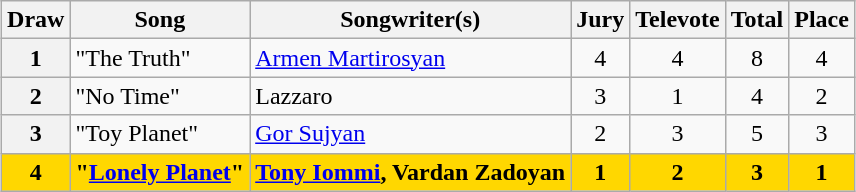<table class="wikitable sortable plainrowheaders" style="margin: 1em auto 1em auto; text-align:center">
<tr>
<th>Draw</th>
<th>Song</th>
<th>Songwriter(s)</th>
<th>Jury</th>
<th>Televote</th>
<th>Total</th>
<th>Place</th>
</tr>
<tr>
<th scope="row" style="text-align:center;">1</th>
<td align="left">"The Truth"</td>
<td align="left"><a href='#'>Armen Martirosyan</a></td>
<td>4</td>
<td>4</td>
<td>8</td>
<td>4</td>
</tr>
<tr>
<th scope="row" style="text-align:center;">2</th>
<td align="left">"No Time"</td>
<td align="left">Lazzaro</td>
<td>3</td>
<td>1</td>
<td>4</td>
<td>2</td>
</tr>
<tr>
<th scope="row" style="text-align:center;">3</th>
<td align="left">"Toy Planet"</td>
<td align="left"><a href='#'>Gor Sujyan</a></td>
<td>2</td>
<td>3</td>
<td>5</td>
<td>3</td>
</tr>
<tr style="font-weight:bold; background:gold;">
<th scope="row" style="text-align:center; font-weight:bold; background:gold">4</th>
<td align="left">"<a href='#'>Lonely Planet</a>"</td>
<td align="left"><a href='#'>Tony Iommi</a>, Vardan Zadoyan</td>
<td>1</td>
<td>2</td>
<td>3</td>
<td>1</td>
</tr>
</table>
